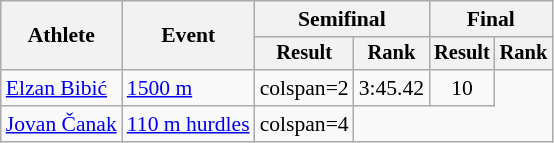<table class="wikitable" style="font-size:90%">
<tr>
<th rowspan="2">Athlete</th>
<th rowspan="2">Event</th>
<th colspan="2">Semifinal</th>
<th colspan="2">Final</th>
</tr>
<tr style="font-size:95%">
<th>Result</th>
<th>Rank</th>
<th>Result</th>
<th>Rank</th>
</tr>
<tr align=center>
<td align=left><a href='#'>Elzan Bibić</a></td>
<td align=left><a href='#'>1500 m</a></td>
<td>colspan=2 </td>
<td>3:45.42</td>
<td>10</td>
</tr>
<tr align=center>
<td align=left><a href='#'>Jovan Čanak</a></td>
<td align=left><a href='#'>110 m hurdles</a></td>
<td>colspan=4 </td>
</tr>
</table>
